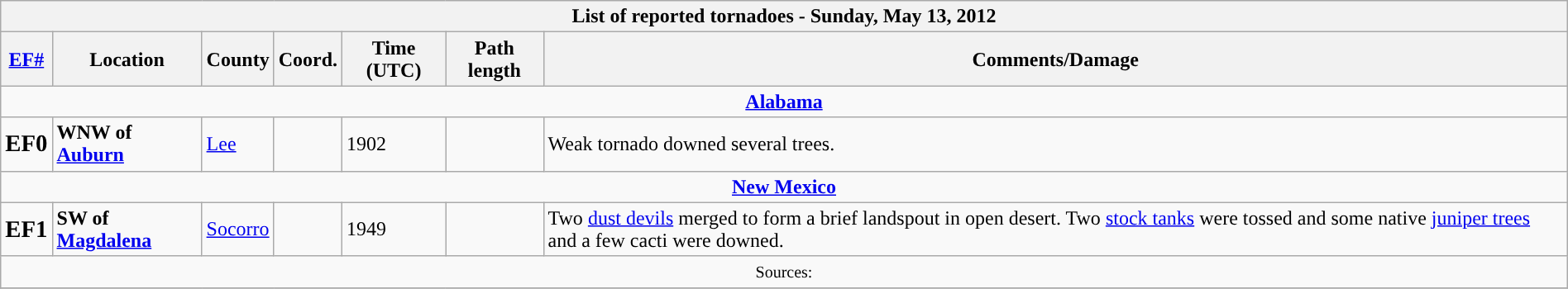<table class="wikitable collapsible" width="100%">
<tr>
<th colspan="7">List of reported tornadoes - Sunday, May 13, 2012</th>
</tr>
<tr>
<th><a href='#'>EF#</a></th>
<th>Location</th>
<th>County</th>
<th>Coord.</th>
<th>Time (UTC)</th>
<th>Path length</th>
<th>Comments/Damage</th>
</tr>
<tr>
<td colspan="7" align=center><strong><a href='#'>Alabama</a></strong></td>
</tr>
<tr>
<td><big><strong>EF0</strong></big></td>
<td><strong>WNW of <a href='#'>Auburn</a></strong></td>
<td><a href='#'>Lee</a></td>
<td></td>
<td>1902</td>
<td></td>
<td>Weak tornado downed several trees.</td>
</tr>
<tr>
<td colspan="7" align=center><strong><a href='#'>New Mexico</a></strong></td>
</tr>
<tr>
<td><big><strong>EF1</strong></big></td>
<td><strong>SW of <a href='#'>Magdalena</a></strong></td>
<td><a href='#'>Socorro</a></td>
<td></td>
<td>1949</td>
<td></td>
<td>Two <a href='#'>dust devils</a> merged to form a brief landspout in open desert. Two <a href='#'>stock tanks</a> were tossed and some native <a href='#'>juniper trees</a> and a few cacti were downed.</td>
</tr>
<tr>
<td colspan="7" align=center><small>Sources: </small></td>
</tr>
<tr>
</tr>
</table>
